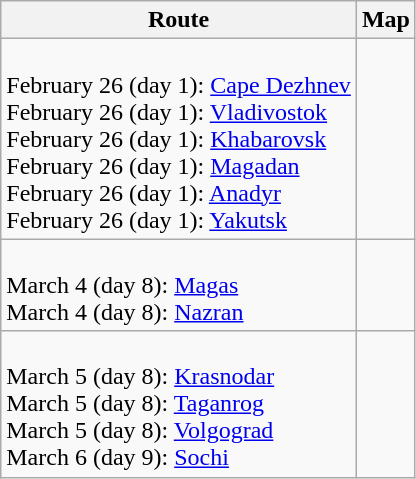<table class=wikitable>
<tr>
<th>Route</th>
<th>Map</th>
</tr>
<tr>
<td><br>February 26 (day 1): <a href='#'>Cape Dezhnev</a><br>
February 26 (day 1): <a href='#'>Vladivostok</a><br>
February 26 (day 1): <a href='#'>Khabarovsk</a><br>
February 26 (day 1): <a href='#'>Magadan</a><br>
February 26 (day 1): <a href='#'>Anadyr</a><br>
February 26 (day 1): <a href='#'>Yakutsk</a><br></td>
<td></td>
</tr>
<tr>
<td><br>March 4 (day 8): <a href='#'>Magas</a><br>
March 4 (day 8): <a href='#'>Nazran</a></td>
<td></td>
</tr>
<tr>
<td><br>March 5 (day 8): <a href='#'>Krasnodar</a><br>
March 5 (day 8): <a href='#'>Taganrog</a><br>
March 5 (day 8): <a href='#'>Volgograd</a><br>
March 6 (day 9): <a href='#'>Sochi</a></td>
<td></td>
</tr>
</table>
